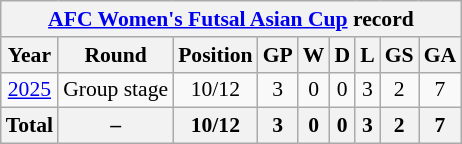<table class="wikitable" style="text-align: center;font-size:90%;">
<tr>
<th colspan=9><a href='#'>AFC Women's Futsal Asian Cup</a> record</th>
</tr>
<tr>
<th>Year</th>
<th>Round</th>
<th>Position</th>
<th>GP</th>
<th>W</th>
<th>D</th>
<th>L</th>
<th>GS</th>
<th>GA</th>
</tr>
<tr>
<td> <a href='#'>2025</a></td>
<td>Group stage</td>
<td>10/12</td>
<td>3</td>
<td>0</td>
<td>0</td>
<td>3</td>
<td>2</td>
<td>7</td>
</tr>
<tr>
<th><strong>Total</strong></th>
<th>–</th>
<th><strong>10/12</strong></th>
<th><strong>3</strong></th>
<th><strong>0</strong></th>
<th><strong>0</strong></th>
<th><strong>3</strong></th>
<th><strong>2</strong></th>
<th><strong>7</strong></th>
</tr>
</table>
